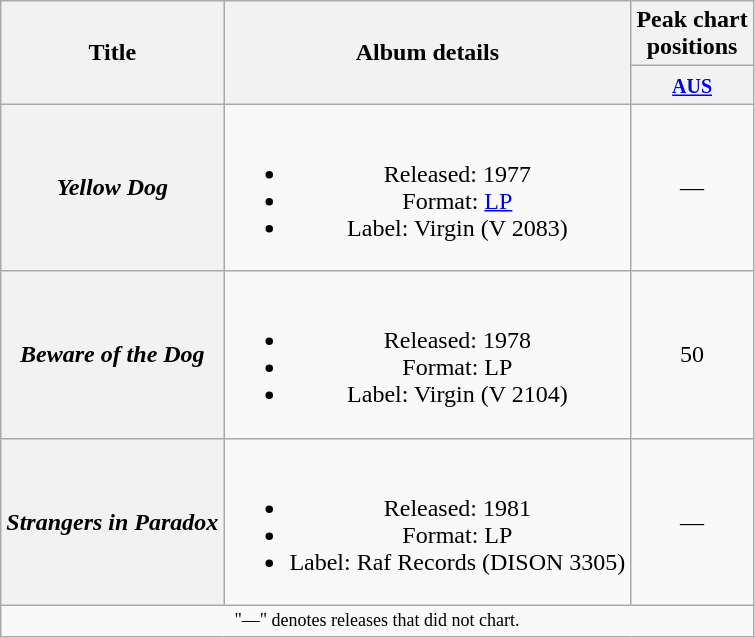<table class="wikitable plainrowheaders" style="text-align:center;" border="1">
<tr>
<th scope="col" rowspan="2">Title</th>
<th scope="col" rowspan="2">Album details</th>
<th scope="col" colspan="1">Peak chart<br>positions</th>
</tr>
<tr>
<th scope="col" style="text-align:center;"><small><a href='#'>AUS</a><br></small></th>
</tr>
<tr>
<th scope="row"><em>Yellow Dog</em></th>
<td><br><ul><li>Released: 1977</li><li>Format: <a href='#'>LP</a></li><li>Label: Virgin (V 2083)</li></ul></td>
<td align="center">—</td>
</tr>
<tr>
<th scope="row"><em>Beware of the Dog</em></th>
<td><br><ul><li>Released: 1978</li><li>Format: LP</li><li>Label: Virgin (V 2104)</li></ul></td>
<td align="center">50</td>
</tr>
<tr>
<th scope="row"><em>Strangers in Paradox</em></th>
<td><br><ul><li>Released: 1981</li><li>Format: LP</li><li>Label: Raf Records (DISON 3305)</li></ul></td>
<td align="center">—</td>
</tr>
<tr>
<td colspan="7" style="text-align:center; font-size:9pt;">"—" denotes releases that did not chart.</td>
</tr>
</table>
